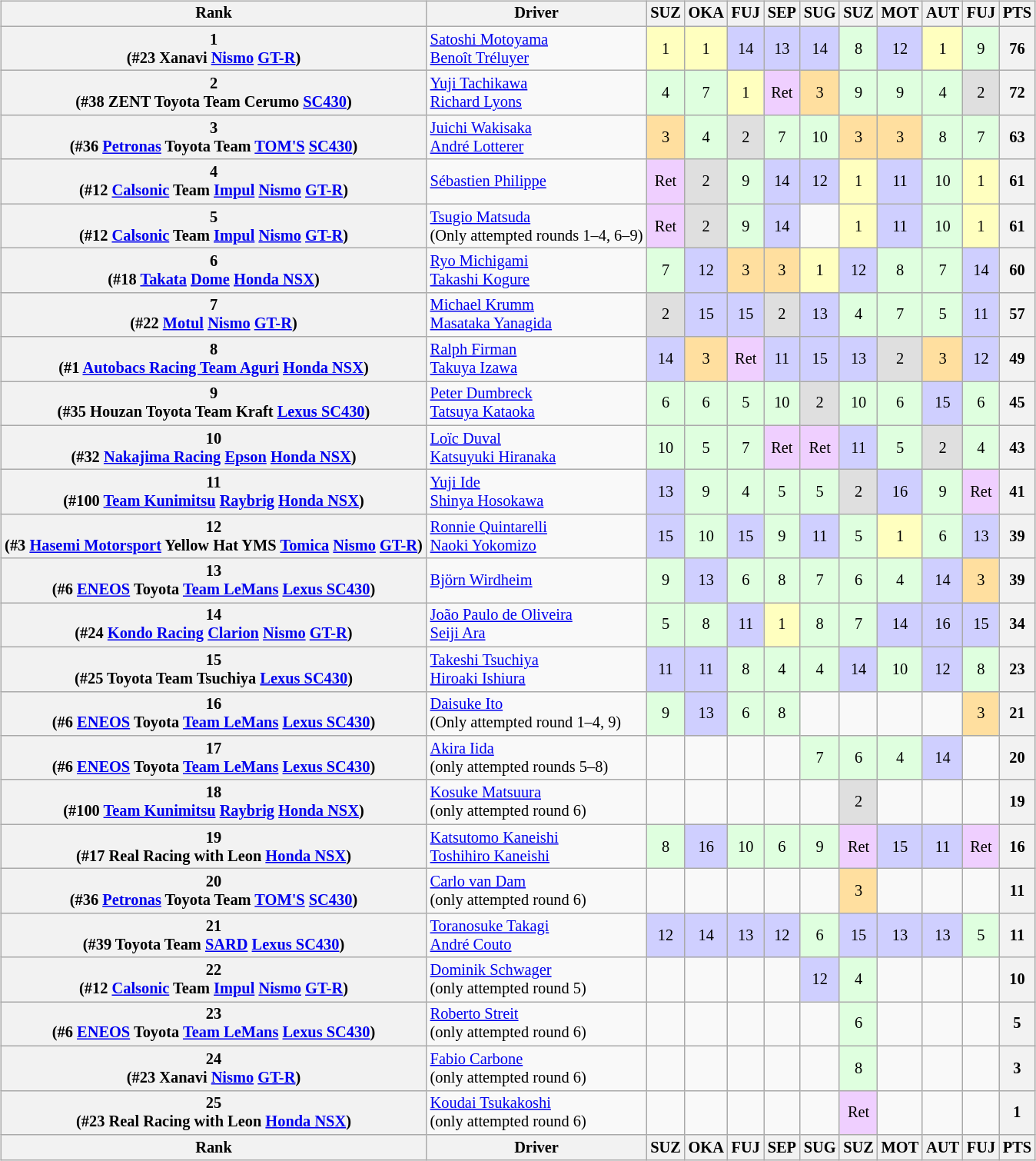<table>
<tr>
<td><br><table class="wikitable" style="font-size:85%; text-align:center">
<tr>
<th>Rank</th>
<th>Driver</th>
<th>SUZ<br></th>
<th>OKA<br></th>
<th>FUJ<br></th>
<th>SEP<br></th>
<th>SUG<br></th>
<th>SUZ<br></th>
<th>MOT<br></th>
<th>AUT<br></th>
<th>FUJ<br></th>
<th>PTS</th>
</tr>
<tr>
<th>1<br>(<strong>#23 Xanavi <a href='#'>Nismo</a> <a href='#'>GT-R</a></strong>)</th>
<td align="left"> <a href='#'>Satoshi Motoyama</a><br> <a href='#'>Benoît Tréluyer</a></td>
<td style="background:#FFFFBF;">1</td>
<td style="background:#FFFFBF;">1</td>
<td style="background:#CFCFFF;">14</td>
<td style="background:#CFCFFF;">13</td>
<td style="background:#CFCFFF;">14</td>
<td style="background:#DFFFDF;">8</td>
<td style="background:#CFCFFF;">12</td>
<td style="background:#FFFFBF;">1</td>
<td style="background:#DFFFDF;">9</td>
<th>76</th>
</tr>
<tr>
<th>2<br>(<strong>#38 ZENT Toyota Team Cerumo <a href='#'>SC430</a></strong>)</th>
<td align="left"> <a href='#'>Yuji Tachikawa</a><br> <a href='#'>Richard Lyons</a></td>
<td style="background:#DFFFDF;">4</td>
<td style="background:#DFFFDF;">7</td>
<td style="background:#FFFFBF;">1</td>
<td style="background:#EFCFFF;">Ret</td>
<td style="background:#FFDF9F;">3</td>
<td style="background:#DFFFDF;">9</td>
<td style="background:#DFFFDF;">9</td>
<td style="background:#DFFFDF;">4</td>
<td style="background:#DFDFDF;">2</td>
<th>72</th>
</tr>
<tr>
<th>3<br>(<strong>#36 <a href='#'>Petronas</a> Toyota Team <a href='#'>TOM'S</a> <a href='#'>SC430</a></strong>)</th>
<td align="left"> <a href='#'>Juichi Wakisaka</a><br> <a href='#'>André Lotterer</a></td>
<td style="background:#FFDF9F;">3</td>
<td style="background:#DFFFDF;">4</td>
<td style="background:#DFDFDF;">2</td>
<td style="background:#DFFFDF;">7</td>
<td style="background:#DFFFDF;">10</td>
<td style="background:#FFDF9F;">3</td>
<td style="background:#FFDF9F;">3</td>
<td style="background:#DFFFDF;">8</td>
<td style="background:#DFFFDF;">7</td>
<th>63</th>
</tr>
<tr>
<th>4<br>(<strong>#12 <a href='#'>Calsonic</a> Team <a href='#'>Impul</a> <a href='#'>Nismo</a> <a href='#'>GT-R</a></strong>)</th>
<td align="left"> <a href='#'>Sébastien Philippe</a></td>
<td style="background:#EFCFFF;">Ret</td>
<td style="background:#DFDFDF;">2</td>
<td style="background:#DFFFDF;">9</td>
<td style="background:#CFCFFF;">14</td>
<td style="background:#CFCFFF;">12</td>
<td style="background:#FFFFBF;">1</td>
<td style="background:#CFCFFF;">11</td>
<td style="background:#DFFFDF;">10</td>
<td style="background:#FFFFBF;">1</td>
<th>61</th>
</tr>
<tr>
<th>5<br>(<strong>#12 <a href='#'>Calsonic</a> Team <a href='#'>Impul</a> <a href='#'>Nismo</a> <a href='#'>GT-R</a></strong>)</th>
<td align="left"> <a href='#'>Tsugio Matsuda</a><br>(Only attempted rounds 1–4, 6–9)</td>
<td style="background:#EFCFFF;">Ret</td>
<td style="background:#DFDFDF;">2</td>
<td style="background:#DFFFDF;">9</td>
<td style="background:#CFCFFF;">14</td>
<td></td>
<td style="background:#FFFFBF;">1</td>
<td style="background:#CFCFFF;">11</td>
<td style="background:#DFFFDF;">10</td>
<td style="background:#FFFFBF;">1</td>
<th>61</th>
</tr>
<tr>
<th>6<br>(<strong>#18 <a href='#'>Takata</a> <a href='#'>Dome</a> <a href='#'>Honda NSX</a></strong>)</th>
<td align="left"> <a href='#'>Ryo Michigami</a><br> <a href='#'>Takashi Kogure</a></td>
<td style="background:#DFFFDF;">7</td>
<td style="background:#CFCFFF;">12</td>
<td style="background:#FFDF9F;">3</td>
<td style="background:#FFDF9F;">3</td>
<td style="background:#FFFFBF;">1</td>
<td style="background:#CFCFFF;">12</td>
<td style="background:#DFFFDF;">8</td>
<td style="background:#DFFFDF;">7</td>
<td style="background:#CFCFFF;">14</td>
<th>60</th>
</tr>
<tr>
<th>7<br>(<strong>#22 <a href='#'>Motul</a> <a href='#'>Nismo</a> <a href='#'>GT-R</a></strong>)</th>
<td align="left"> <a href='#'>Michael Krumm</a><br> <a href='#'>Masataka Yanagida</a></td>
<td style="background:#DFDFDF;">2</td>
<td style="background:#CFCFFF;">15</td>
<td style="background:#CFCFFF;">15</td>
<td style="background:#DFDFDF;">2</td>
<td style="background:#CFCFFF;">13</td>
<td style="background:#DFFFDF;">4</td>
<td style="background:#DFFFDF;">7</td>
<td style="background:#DFFFDF;">5</td>
<td style="background:#CFCFFF;">11</td>
<th>57</th>
</tr>
<tr>
<th>8<br>(<strong>#1 <a href='#'>Autobacs Racing Team Aguri</a> <a href='#'>Honda NSX</a></strong>)</th>
<td align="left"> <a href='#'>Ralph Firman</a><br> <a href='#'>Takuya Izawa</a></td>
<td style="background:#CFCFFF;">14</td>
<td style="background:#FFDF9F;">3</td>
<td style="background:#EFCFFF;">Ret</td>
<td style="background:#CFCFFF;">11</td>
<td style="background:#CFCFFF;">15</td>
<td style="background:#CFCFFF;">13</td>
<td style="background:#DFDFDF;">2</td>
<td style="background:#FFDF9F;">3</td>
<td style="background:#CFCFFF;">12</td>
<th>49</th>
</tr>
<tr>
<th>9<br>(<strong>#35 Houzan Toyota Team Kraft <a href='#'>Lexus SC430</a></strong>)</th>
<td align="left"> <a href='#'>Peter Dumbreck</a><br> <a href='#'>Tatsuya Kataoka</a></td>
<td style="background:#DFFFDF;">6</td>
<td style="background:#DFFFDF;">6</td>
<td style="background:#DFFFDF;">5</td>
<td style="background:#DFFFDF;">10</td>
<td style="background:#DFDFDF;">2</td>
<td style="background:#DFFFDF;">10</td>
<td style="background:#DFFFDF;">6</td>
<td style="background:#CFCFFF;">15</td>
<td style="background:#DFFFDF;">6</td>
<th>45</th>
</tr>
<tr>
<th>10<br>(<strong>#32 <a href='#'>Nakajima Racing</a> <a href='#'>Epson</a> <a href='#'>Honda NSX</a></strong>)</th>
<td align="left"> <a href='#'>Loïc Duval</a><br> <a href='#'>Katsuyuki Hiranaka</a></td>
<td style="background:#DFFFDF;">10</td>
<td style="background:#DFFFDF;">5</td>
<td style="background:#DFFFDF;">7</td>
<td style="background:#EFCFFF;">Ret</td>
<td style="background:#EFCFFF;">Ret</td>
<td style="background:#CFCFFF;">11</td>
<td style="background:#DFFFDF;">5</td>
<td style="background:#DFDFDF;">2</td>
<td style="background:#DFFFDF;">4</td>
<th>43</th>
</tr>
<tr>
<th>11<br>(<strong>#100 <a href='#'>Team Kunimitsu</a> <a href='#'>Raybrig</a> <a href='#'>Honda NSX</a></strong>)</th>
<td align="left"> <a href='#'>Yuji Ide</a><br> <a href='#'>Shinya Hosokawa</a></td>
<td style="background:#CFCFFF;">13</td>
<td style="background:#DFFFDF;">9</td>
<td style="background:#DFFFDF;">4</td>
<td style="background:#DFFFDF;">5</td>
<td style="background:#DFFFDF;">5</td>
<td style="background:#DFDFDF;">2</td>
<td style="background:#CFCFFF;">16</td>
<td style="background:#DFFFDF;">9</td>
<td style="background:#EFCFFF;">Ret</td>
<th>41</th>
</tr>
<tr>
<th>12<br>(<strong>#3 <a href='#'>Hasemi Motorsport</a> Yellow Hat YMS <a href='#'>Tomica</a> <a href='#'>Nismo</a> <a href='#'>GT-R</a></strong>)</th>
<td align="left"> <a href='#'>Ronnie Quintarelli</a><br> <a href='#'>Naoki Yokomizo</a></td>
<td style="background:#CFCFFF;">15</td>
<td style="background:#DFFFDF;">10</td>
<td style="background:#CFCFFF;">15</td>
<td style="background:#DFFFDF;">9</td>
<td style="background:#CFCFFF;">11</td>
<td style="background:#DFFFDF;">5</td>
<td style="background:#FFFFBF;">1</td>
<td style="background:#DFFFDF;">6</td>
<td style="background:#CFCFFF;">13</td>
<th>39</th>
</tr>
<tr>
<th>13<br>(<strong>#6 <a href='#'>ENEOS</a> Toyota <a href='#'>Team LeMans</a> <a href='#'>Lexus SC430</a></strong>)</th>
<td align="left"> <a href='#'>Björn Wirdheim</a></td>
<td style="background:#DFFFDF;">9</td>
<td style="background:#CFCFFF;">13</td>
<td style="background:#DFFFDF;">6</td>
<td style="background:#DFFFDF;">8</td>
<td style="background:#DFFFDF;">7</td>
<td style="background:#DFFFDF;">6</td>
<td style="background:#DFFFDF;">4</td>
<td style="background:#CFCFFF;">14</td>
<td style="background:#FFDF9F;">3</td>
<th>39</th>
</tr>
<tr>
<th>14<br>(<strong>#24 <a href='#'>Kondo Racing</a> <a href='#'>Clarion</a> <a href='#'>Nismo</a> <a href='#'>GT-R</a></strong>)</th>
<td align="left"> <a href='#'>João Paulo de Oliveira</a><br> <a href='#'>Seiji Ara</a></td>
<td style="background:#DFFFDF;">5</td>
<td style="background:#DFFFDF;">8</td>
<td style="background:#CFCFFF;">11</td>
<td style="background:#FFFFBF;">1</td>
<td style="background:#DFFFDF;">8</td>
<td style="background:#DFFFDF;">7</td>
<td style="background:#CFCFFF;">14</td>
<td style="background:#CFCFFF;">16</td>
<td style="background:#CFCFFF;">15</td>
<th>34</th>
</tr>
<tr>
<th>15<br>(<strong>#25 Toyota Team Tsuchiya <a href='#'>Lexus SC430</a></strong>)</th>
<td align="left"> <a href='#'>Takeshi Tsuchiya</a><br> <a href='#'>Hiroaki Ishiura</a></td>
<td style="background:#CFCFFF;">11</td>
<td style="background:#CFCFFF;">11</td>
<td style="background:#DFFFDF;">8</td>
<td style="background:#DFFFDF;">4</td>
<td style="background:#DFFFDF;">4</td>
<td style="background:#CFCFFF;">14</td>
<td style="background:#DFFFDF;">10</td>
<td style="background:#CFCFFF;">12</td>
<td style="background:#DFFFDF;">8</td>
<th>23</th>
</tr>
<tr>
<th>16<br>(<strong>#6 <a href='#'>ENEOS</a> Toyota <a href='#'>Team LeMans</a> <a href='#'>Lexus SC430</a></strong>)</th>
<td align="left"> <a href='#'>Daisuke Ito</a><br>(Only attempted round 1–4, 9)</td>
<td style="background:#DFFFDF;">9</td>
<td style="background:#CFCFFF;">13</td>
<td style="background:#DFFFDF;">6</td>
<td style="background:#DFFFDF;">8</td>
<td></td>
<td></td>
<td></td>
<td></td>
<td style="background:#FFDF9F;">3</td>
<th>21</th>
</tr>
<tr>
<th>17<br>(<strong>#6 <a href='#'>ENEOS</a> Toyota <a href='#'>Team LeMans</a> <a href='#'>Lexus SC430</a></strong>)</th>
<td align="left"> <a href='#'>Akira Iida</a><br>(only attempted rounds 5–8)</td>
<td></td>
<td></td>
<td></td>
<td></td>
<td style="background:#DFFFDF;">7</td>
<td style="background:#DFFFDF;">6</td>
<td style="background:#DFFFDF;">4</td>
<td style="background:#CFCFFF;">14</td>
<td></td>
<th>20</th>
</tr>
<tr>
<th>18<br>(<strong>#100 <a href='#'>Team Kunimitsu</a> <a href='#'>Raybrig</a> <a href='#'>Honda NSX</a></strong>)</th>
<td align="left"> <a href='#'>Kosuke Matsuura</a><br>(only attempted round 6)</td>
<td></td>
<td></td>
<td></td>
<td></td>
<td></td>
<td style="background:#DFDFDF;">2</td>
<td></td>
<td></td>
<td></td>
<th>19</th>
</tr>
<tr>
<th>19<br>(<strong>#17 Real Racing with Leon <a href='#'>Honda NSX</a></strong>)</th>
<td align="left"> <a href='#'>Katsutomo Kaneishi</a><br> <a href='#'>Toshihiro Kaneishi</a></td>
<td style="background:#DFFFDF;">8</td>
<td style="background:#CFCFFF;">16</td>
<td style="background:#DFFFDF;">10</td>
<td style="background:#DFFFDF;">6</td>
<td style="background:#DFFFDF;">9</td>
<td style="background:#EFCFFF;">Ret</td>
<td style="background:#CFCFFF;">15</td>
<td style="background:#CFCFFF;">11</td>
<td style="background:#EFCFFF;">Ret</td>
<th>16</th>
</tr>
<tr>
<th>20<br>(<strong>#36 <a href='#'>Petronas</a> Toyota Team <a href='#'>TOM'S</a> <a href='#'>SC430</a></strong>)</th>
<td align="left"> <a href='#'>Carlo van Dam</a><br>(only attempted round 6)</td>
<td></td>
<td></td>
<td></td>
<td></td>
<td></td>
<td style="background:#FFDF9F;">3</td>
<td></td>
<td></td>
<td></td>
<th>11</th>
</tr>
<tr>
<th>21<br>(<strong>#39 Toyota Team <a href='#'>SARD</a> <a href='#'>Lexus SC430</a></strong>)</th>
<td align="left"> <a href='#'>Toranosuke Takagi</a><br> <a href='#'>André Couto</a></td>
<td style="background:#CFCFFF;">12</td>
<td style="background:#CFCFFF;">14</td>
<td style="background:#CFCFFF;">13</td>
<td style="background:#CFCFFF;">12</td>
<td style="background:#DFFFDF;">6</td>
<td style="background:#CFCFFF;">15</td>
<td style="background:#CFCFFF;">13</td>
<td style="background:#CFCFFF;">13</td>
<td style="background:#DFFFDF;">5</td>
<th>11</th>
</tr>
<tr>
<th>22<br>(<strong>#12 <a href='#'>Calsonic</a> Team <a href='#'>Impul</a> <a href='#'>Nismo</a> <a href='#'>GT-R</a></strong>)</th>
<td align="left"> <a href='#'>Dominik Schwager</a><br>(only attempted round 5)</td>
<td></td>
<td></td>
<td></td>
<td></td>
<td style="background:#CFCFFF;">12</td>
<td style="background:#DFFFDF;">4</td>
<td></td>
<td></td>
<td></td>
<th>10</th>
</tr>
<tr>
<th>23<br>(<strong>#6 <a href='#'>ENEOS</a> Toyota <a href='#'>Team LeMans</a> <a href='#'>Lexus SC430</a></strong>)</th>
<td align="left"> <a href='#'>Roberto Streit</a><br>(only attempted round 6)</td>
<td></td>
<td></td>
<td></td>
<td></td>
<td></td>
<td style="background:#DFFFDF;">6</td>
<td></td>
<td></td>
<td></td>
<th>5</th>
</tr>
<tr>
<th>24<br>(<strong>#23 Xanavi <a href='#'>Nismo</a> <a href='#'>GT-R</a></strong>)</th>
<td align="left"> <a href='#'>Fabio Carbone</a><br>(only attempted round 6)</td>
<td></td>
<td></td>
<td></td>
<td></td>
<td></td>
<td style="background:#DFFFDF;">8</td>
<td></td>
<td></td>
<td></td>
<th>3</th>
</tr>
<tr>
<th>25<br>(<strong>#23 Real Racing with Leon <a href='#'>Honda NSX</a></strong>)</th>
<td align="left"> <a href='#'>Koudai Tsukakoshi</a><br>(only attempted round 6)</td>
<td></td>
<td></td>
<td></td>
<td></td>
<td></td>
<td style="background:#EFCFFF;">Ret</td>
<td></td>
<td></td>
<td></td>
<th>1</th>
</tr>
<tr>
<th>Rank</th>
<th>Driver</th>
<th>SUZ<br></th>
<th>OKA<br></th>
<th>FUJ<br></th>
<th>SEP<br></th>
<th>SUG<br></th>
<th>SUZ<br></th>
<th>MOT<br></th>
<th>AUT<br></th>
<th>FUJ<br></th>
<th>PTS</th>
</tr>
</table>
</td>
<td valign="top"><br></td>
</tr>
</table>
